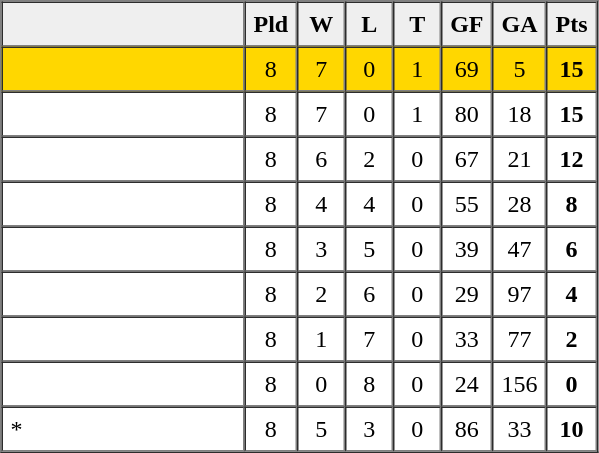<table border=1 cellpadding=5 cellspacing=0>
<tr>
<th bgcolor="#efefef" width="150"></th>
<th bgcolor="#efefef" width="20">Pld</th>
<th bgcolor="#efefef" width="20">W</th>
<th bgcolor="#efefef" width="20">L</th>
<th bgcolor="#efefef" width="20">T</th>
<th bgcolor="#efefef" width="20">GF</th>
<th bgcolor="#efefef" width="20">GA</th>
<th bgcolor="#efefef" width="20">Pts</th>
</tr>
<tr align=center bgcolor="gold">
<td align=left> </td>
<td>8</td>
<td>7</td>
<td>0</td>
<td>1</td>
<td>69</td>
<td>5</td>
<td><strong>15</strong></td>
</tr>
<tr align=center>
<td align=left></td>
<td>8</td>
<td>7</td>
<td>0</td>
<td>1</td>
<td>80</td>
<td>18</td>
<td><strong>15</strong></td>
</tr>
<tr align=center>
<td align=left></td>
<td>8</td>
<td>6</td>
<td>2</td>
<td>0</td>
<td>67</td>
<td>21</td>
<td><strong>12</strong></td>
</tr>
<tr align=center>
<td align=left></td>
<td>8</td>
<td>4</td>
<td>4</td>
<td>0</td>
<td>55</td>
<td>28</td>
<td><strong>8</strong></td>
</tr>
<tr align=center>
<td align=left></td>
<td>8</td>
<td>3</td>
<td>5</td>
<td>0</td>
<td>39</td>
<td>47</td>
<td><strong>6</strong></td>
</tr>
<tr align=center>
<td align=left></td>
<td>8</td>
<td>2</td>
<td>6</td>
<td>0</td>
<td>29</td>
<td>97</td>
<td><strong>4</strong></td>
</tr>
<tr align=center>
<td align=left></td>
<td>8</td>
<td>1</td>
<td>7</td>
<td>0</td>
<td>33</td>
<td>77</td>
<td><strong>2</strong></td>
</tr>
<tr align=center>
<td align=left></td>
<td>8</td>
<td>0</td>
<td>8</td>
<td>0</td>
<td>24</td>
<td>156</td>
<td><strong>0</strong></td>
</tr>
<tr align=center>
<td align=left> *</td>
<td>8</td>
<td>5</td>
<td>3</td>
<td>0</td>
<td>86</td>
<td>33</td>
<td><strong>10</strong></td>
</tr>
</table>
